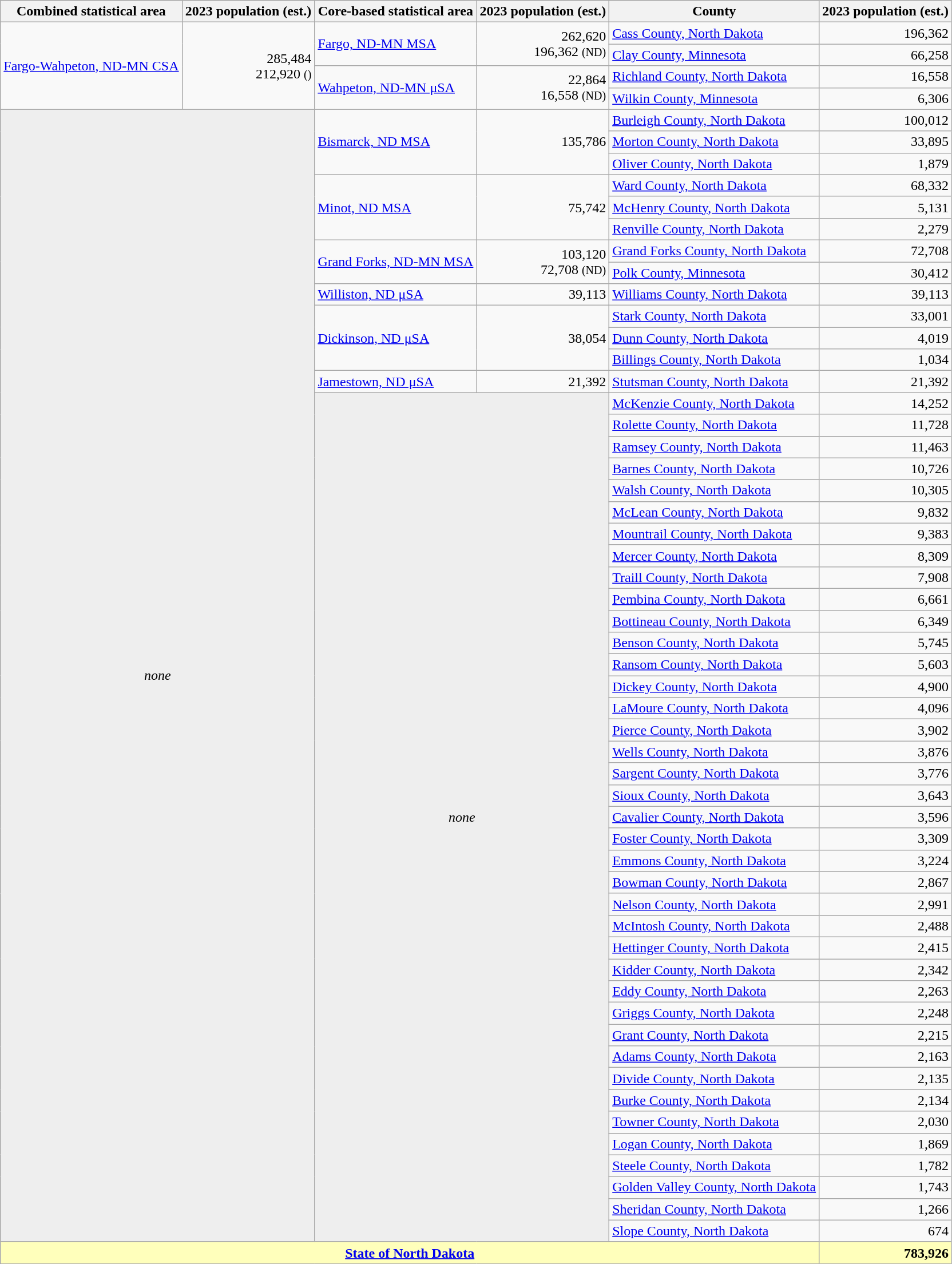<table class=wikitable>
<tr>
<th>Combined statistical area</th>
<th>2023 population (est.)</th>
<th>Core-based statistical area</th>
<th>2023 population (est.)</th>
<th>County</th>
<th>2023 population (est.)</th>
</tr>
<tr>
<td rowspan=4><a href='#'><span>Fargo-Wahpeton, ND-MN CSA</span></a></td>
<td rowspan=4 align=right><span>285,484</span><br>212,920 <small>()</small></td>
<td rowspan=2><a href='#'><span>Fargo, ND-MN MSA</span></a></td>
<td rowspan=2 align=right><span>262,620</span><br>196,362 <small>(ND)</small></td>
<td><a href='#'>Cass County, North Dakota</a></td>
<td align=right>196,362</td>
</tr>
<tr>
<td><a href='#'><span>Clay County, Minnesota</span></a></td>
<td align=right><span>66,258</span></td>
</tr>
<tr>
<td rowspan=2><a href='#'><span>Wahpeton, ND-MN μSA</span></a></td>
<td rowspan=2 align=right><span>22,864</span><br>16,558 <small>(ND)</small></td>
<td><a href='#'>Richland County, North Dakota</a></td>
<td align=right>16,558</td>
</tr>
<tr>
<td><a href='#'><span>Wilkin County, Minnesota</span></a></td>
<td align=right><span>6,306</span></td>
</tr>
<tr>
<td rowspan=52 colspan=2 align=center bgcolor=#EEEEEE><em>none</em></td>
<td rowspan=3><a href='#'>Bismarck, ND MSA</a></td>
<td rowspan=3 align=right>135,786</td>
<td><a href='#'>Burleigh County, North Dakota</a></td>
<td align=right>100,012</td>
</tr>
<tr>
<td><a href='#'>Morton County, North Dakota</a></td>
<td align=right>33,895</td>
</tr>
<tr>
<td><a href='#'>Oliver County, North Dakota</a></td>
<td align=right>1,879</td>
</tr>
<tr>
<td rowspan=3><a href='#'>Minot, ND MSA</a></td>
<td rowspan=3 align=right>75,742</td>
<td><a href='#'>Ward County, North Dakota</a></td>
<td align=right>68,332</td>
</tr>
<tr>
<td><a href='#'>McHenry County, North Dakota</a></td>
<td align=right>5,131</td>
</tr>
<tr>
<td><a href='#'>Renville County, North Dakota</a></td>
<td align=right>2,279</td>
</tr>
<tr>
<td rowspan=2><a href='#'><span>Grand Forks, ND-MN MSA</span></a></td>
<td rowspan=2 align=right><span>103,120</span><br>72,708 <small>(ND)</small></td>
<td><a href='#'>Grand Forks County, North Dakota</a></td>
<td align=right>72,708</td>
</tr>
<tr>
<td><a href='#'><span>Polk County, Minnesota</span></a></td>
<td align=right><span>30,412</span></td>
</tr>
<tr>
<td rowspan=1><a href='#'>Williston, ND μSA</a></td>
<td rowspan=1 align=right>39,113</td>
<td><a href='#'>Williams County, North Dakota</a></td>
<td align=right>39,113</td>
</tr>
<tr>
<td rowspan=3><a href='#'>Dickinson, ND μSA</a></td>
<td rowspan=3 align=right>38,054</td>
<td><a href='#'>Stark County, North Dakota</a></td>
<td align=right>33,001</td>
</tr>
<tr>
<td><a href='#'>Dunn County, North Dakota</a></td>
<td align=right>4,019</td>
</tr>
<tr>
<td><a href='#'>Billings County, North Dakota</a></td>
<td align=right>1,034</td>
</tr>
<tr>
<td rowspan=1><a href='#'>Jamestown, ND μSA</a></td>
<td rowspan=1 align=right>21,392</td>
<td><a href='#'>Stutsman County, North Dakota</a></td>
<td align=right>21,392</td>
</tr>
<tr>
<td rowspan=39 colspan=2 align=center bgcolor=#EEEEEE><em>none</em></td>
<td><a href='#'>McKenzie County, North Dakota</a></td>
<td align=right>14,252</td>
</tr>
<tr>
<td><a href='#'>Rolette County, North Dakota</a></td>
<td align=right>11,728</td>
</tr>
<tr>
<td><a href='#'>Ramsey County, North Dakota</a></td>
<td align=right>11,463</td>
</tr>
<tr>
<td><a href='#'>Barnes County, North Dakota</a></td>
<td align=right>10,726</td>
</tr>
<tr>
<td><a href='#'>Walsh County, North Dakota</a></td>
<td align=right>10,305</td>
</tr>
<tr>
<td><a href='#'>McLean County, North Dakota</a></td>
<td align=right>9,832</td>
</tr>
<tr>
<td><a href='#'>Mountrail County, North Dakota</a></td>
<td align=right>9,383</td>
</tr>
<tr>
<td><a href='#'>Mercer County, North Dakota</a></td>
<td align=right>8,309</td>
</tr>
<tr>
<td><a href='#'>Traill County, North Dakota</a></td>
<td align=right>7,908</td>
</tr>
<tr>
<td><a href='#'>Pembina County, North Dakota</a></td>
<td align=right>6,661</td>
</tr>
<tr>
<td><a href='#'>Bottineau County, North Dakota</a></td>
<td align=right>6,349</td>
</tr>
<tr>
<td><a href='#'>Benson County, North Dakota</a></td>
<td align=right>5,745</td>
</tr>
<tr>
<td><a href='#'>Ransom County, North Dakota</a></td>
<td align=right>5,603</td>
</tr>
<tr>
<td><a href='#'>Dickey County, North Dakota</a></td>
<td align=right>4,900</td>
</tr>
<tr>
<td><a href='#'>LaMoure County, North Dakota</a></td>
<td align=right>4,096</td>
</tr>
<tr>
<td><a href='#'>Pierce County, North Dakota</a></td>
<td align=right>3,902</td>
</tr>
<tr>
<td><a href='#'>Wells County, North Dakota</a></td>
<td align=right>3,876</td>
</tr>
<tr>
<td><a href='#'>Sargent County, North Dakota</a></td>
<td align=right>3,776</td>
</tr>
<tr>
<td><a href='#'>Sioux County, North Dakota</a></td>
<td align=right>3,643</td>
</tr>
<tr>
<td><a href='#'>Cavalier County, North Dakota</a></td>
<td align=right>3,596</td>
</tr>
<tr>
<td><a href='#'>Foster County, North Dakota</a></td>
<td align=right>3,309</td>
</tr>
<tr>
<td><a href='#'>Emmons County, North Dakota</a></td>
<td align=right>3,224</td>
</tr>
<tr>
<td><a href='#'>Bowman County, North Dakota</a></td>
<td align=right>2,867</td>
</tr>
<tr>
<td><a href='#'>Nelson County, North Dakota</a></td>
<td align=right>2,991</td>
</tr>
<tr>
<td><a href='#'>McIntosh County, North Dakota</a></td>
<td align=right>2,488</td>
</tr>
<tr>
<td><a href='#'>Hettinger County, North Dakota</a></td>
<td align=right>2,415</td>
</tr>
<tr>
<td><a href='#'>Kidder County, North Dakota</a></td>
<td align=right>2,342</td>
</tr>
<tr>
<td><a href='#'>Eddy County, North Dakota</a></td>
<td align=right>2,263</td>
</tr>
<tr>
<td><a href='#'>Griggs County, North Dakota</a></td>
<td align=right>2,248</td>
</tr>
<tr>
<td><a href='#'>Grant County, North Dakota</a></td>
<td align=right>2,215</td>
</tr>
<tr>
<td><a href='#'>Adams County, North Dakota</a></td>
<td align=right>2,163</td>
</tr>
<tr>
<td><a href='#'>Divide County, North Dakota</a></td>
<td align=right>2,135</td>
</tr>
<tr>
<td><a href='#'>Burke County, North Dakota</a></td>
<td align=right>2,134</td>
</tr>
<tr>
<td><a href='#'>Towner County, North Dakota</a></td>
<td align=right>2,030</td>
</tr>
<tr>
<td><a href='#'>Logan County, North Dakota</a></td>
<td align=right>1,869</td>
</tr>
<tr>
<td><a href='#'>Steele County, North Dakota</a></td>
<td align=right>1,782</td>
</tr>
<tr>
<td><a href='#'>Golden Valley County, North Dakota</a></td>
<td align=right>1,743</td>
</tr>
<tr>
<td><a href='#'>Sheridan County, North Dakota</a></td>
<td align=right>1,266</td>
</tr>
<tr>
<td><a href='#'>Slope County, North Dakota</a></td>
<td align=right>674</td>
</tr>
<tr style="font-weight:bold;" bgcolor=#FFFFBB>
<td colspan=5 align=center><a href='#'>State of North Dakota</a></td>
<td align=right>783,926</td>
</tr>
</table>
